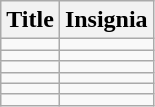<table class="wikitable">
<tr>
<th>Title</th>
<th>Insignia</th>
</tr>
<tr>
<td></td>
<td style="text-align:center;"></td>
</tr>
<tr>
<td></td>
<td style="text-align:center;"></td>
</tr>
<tr>
<td></td>
<td style="text-align:center;"></td>
</tr>
<tr>
<td></td>
<td style="text-align:center;"></td>
</tr>
<tr>
<td></td>
<td style="text-align:center;"></td>
</tr>
<tr>
<td></td>
<td></td>
</tr>
</table>
